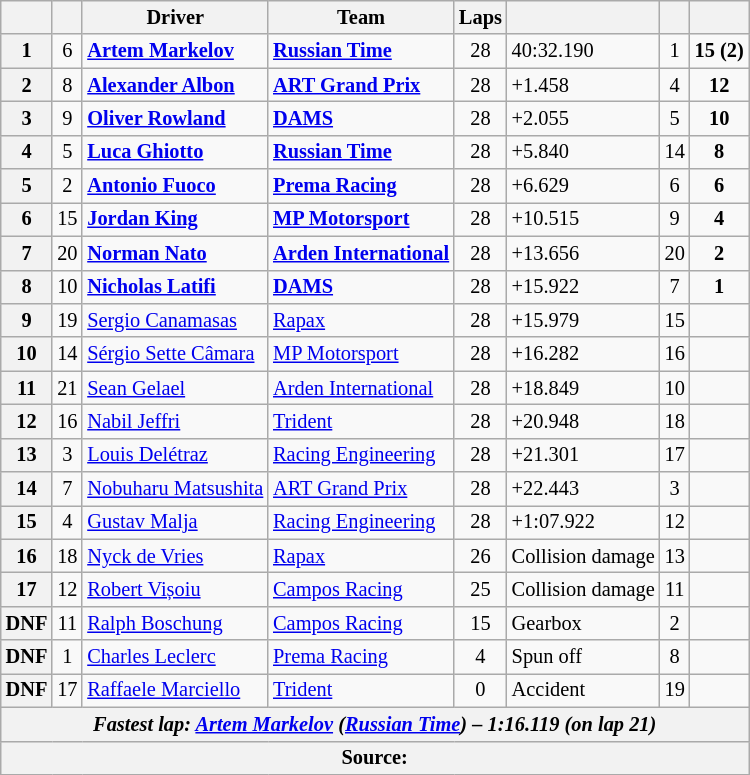<table class="wikitable" style="font-size:85%">
<tr>
<th scope="col"></th>
<th scope="col"></th>
<th scope="col">Driver</th>
<th scope="col">Team</th>
<th scope="col">Laps</th>
<th scope="col"></th>
<th scope="col"></th>
<th scope="col"></th>
</tr>
<tr>
<th scope="row">1</th>
<td align="center">6</td>
<td> <strong><a href='#'>Artem Markelov</a></strong></td>
<td><strong><a href='#'>Russian Time</a></strong></td>
<td align="center">28</td>
<td>40:32.190</td>
<td align="center">1</td>
<td align="center"><strong>15 (2)</strong></td>
</tr>
<tr>
<th scope="row">2</th>
<td align="center">8</td>
<td> <strong><a href='#'>Alexander Albon</a></strong></td>
<td><strong><a href='#'>ART Grand Prix</a></strong></td>
<td align="center">28</td>
<td>+1.458</td>
<td align="center">4</td>
<td align="center"><strong>12</strong></td>
</tr>
<tr>
<th scope="row">3</th>
<td align="center">9</td>
<td> <strong><a href='#'>Oliver Rowland</a></strong></td>
<td><strong><a href='#'>DAMS</a></strong></td>
<td align="center">28</td>
<td>+2.055</td>
<td align="center">5</td>
<td align="center"><strong>10</strong></td>
</tr>
<tr>
<th scope="row">4</th>
<td align="center">5</td>
<td> <strong><a href='#'>Luca Ghiotto</a></strong></td>
<td><strong><a href='#'>Russian Time</a></strong></td>
<td align="center">28</td>
<td>+5.840</td>
<td align="center">14</td>
<td align="center"><strong>8</strong></td>
</tr>
<tr>
<th scope="row">5</th>
<td align="center">2</td>
<td> <strong><a href='#'>Antonio Fuoco</a></strong></td>
<td><strong><a href='#'>Prema Racing</a></strong></td>
<td align="center">28</td>
<td>+6.629</td>
<td align="center">6</td>
<td align="center"><strong>6</strong></td>
</tr>
<tr>
<th scope="row">6</th>
<td align="center">15</td>
<td> <strong><a href='#'>Jordan King</a></strong></td>
<td><strong><a href='#'>MP Motorsport</a></strong></td>
<td align="center">28</td>
<td>+10.515</td>
<td align="center">9</td>
<td align="center"><strong>4</strong></td>
</tr>
<tr>
<th scope="row">7</th>
<td align="center">20</td>
<td> <strong><a href='#'>Norman Nato</a></strong></td>
<td><strong><a href='#'>Arden International</a></strong></td>
<td align="center">28</td>
<td>+13.656</td>
<td align="center">20</td>
<td align="center"><strong>2</strong></td>
</tr>
<tr>
<th scope="row">8</th>
<td align="center">10</td>
<td> <strong><a href='#'>Nicholas Latifi</a></strong></td>
<td><strong><a href='#'>DAMS</a></strong></td>
<td align="center">28</td>
<td>+15.922</td>
<td align="center">7</td>
<td align="center"><strong>1</strong></td>
</tr>
<tr>
<th scope="row">9</th>
<td align="center">19</td>
<td> <a href='#'>Sergio Canamasas</a></td>
<td><a href='#'>Rapax</a></td>
<td align="center">28</td>
<td>+15.979</td>
<td align="center">15</td>
<td></td>
</tr>
<tr>
<th scope="row">10</th>
<td align="center">14</td>
<td> <a href='#'>Sérgio Sette Câmara</a></td>
<td><a href='#'>MP Motorsport</a></td>
<td align="center">28</td>
<td>+16.282</td>
<td align="center">16</td>
<td></td>
</tr>
<tr>
<th scope="row">11</th>
<td align="center">21</td>
<td> <a href='#'>Sean Gelael</a></td>
<td><a href='#'>Arden International</a></td>
<td align="center">28</td>
<td>+18.849</td>
<td align="center">10</td>
<td></td>
</tr>
<tr>
<th scope="row">12</th>
<td align="center">16</td>
<td> <a href='#'>Nabil Jeffri</a></td>
<td><a href='#'>Trident</a></td>
<td align="center">28</td>
<td>+20.948</td>
<td align="center">18</td>
<td></td>
</tr>
<tr>
<th scope="row">13</th>
<td align="center">3</td>
<td> <a href='#'>Louis Delétraz</a></td>
<td><a href='#'>Racing Engineering</a></td>
<td align="center">28</td>
<td>+21.301</td>
<td align="center">17</td>
<td></td>
</tr>
<tr>
<th scope="row">14</th>
<td align="center">7</td>
<td> <a href='#'>Nobuharu Matsushita</a></td>
<td><a href='#'>ART Grand Prix</a></td>
<td align="center">28</td>
<td>+22.443</td>
<td align="center">3</td>
<td></td>
</tr>
<tr>
<th scope="row">15</th>
<td align="center">4</td>
<td> <a href='#'>Gustav Malja</a></td>
<td><a href='#'>Racing Engineering</a></td>
<td align="center">28</td>
<td>+1:07.922</td>
<td align="center">12</td>
<td></td>
</tr>
<tr>
<th scope="row">16</th>
<td align="center">18</td>
<td> <a href='#'>Nyck de Vries</a></td>
<td><a href='#'>Rapax</a></td>
<td align="center">26</td>
<td>Collision damage</td>
<td align="center">13</td>
<td></td>
</tr>
<tr>
<th scope="row">17</th>
<td align="center">12</td>
<td> <a href='#'>Robert Vișoiu</a></td>
<td><a href='#'>Campos Racing</a></td>
<td align="center">25</td>
<td>Collision damage</td>
<td align="center">11</td>
<td></td>
</tr>
<tr>
<th scope="row">DNF</th>
<td align="center">11</td>
<td> <a href='#'>Ralph Boschung</a></td>
<td><a href='#'>Campos Racing</a></td>
<td align="center">15</td>
<td>Gearbox</td>
<td align="center">2</td>
<td></td>
</tr>
<tr>
<th scope="row">DNF</th>
<td align="center">1</td>
<td> <a href='#'>Charles Leclerc</a></td>
<td><a href='#'>Prema Racing</a></td>
<td align="center">4</td>
<td>Spun off</td>
<td align="center">8</td>
<td></td>
</tr>
<tr>
<th scope="row">DNF</th>
<td align="center">17</td>
<td> <a href='#'>Raffaele Marciello</a></td>
<td><a href='#'>Trident</a></td>
<td align="center">0</td>
<td>Accident</td>
<td align="center">19</td>
<td></td>
</tr>
<tr>
<th colspan="8" align="center"><em>Fastest lap:  <a href='#'>Artem Markelov</a> (<a href='#'>Russian Time</a>) – 1:16.119 (on lap 21)</em></th>
</tr>
<tr>
<th colspan="8">Source:</th>
</tr>
</table>
